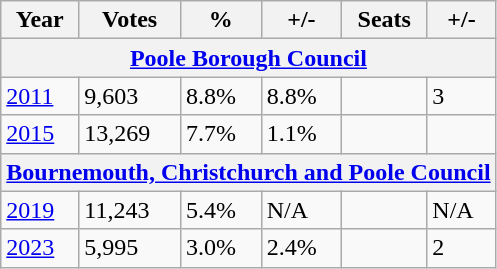<table class="wikitable">
<tr>
<th>Year</th>
<th>Votes</th>
<th>%</th>
<th>+/-</th>
<th>Seats</th>
<th>+/-</th>
</tr>
<tr>
<th colspan="6"><a href='#'>Poole Borough Council</a></th>
</tr>
<tr>
<td><a href='#'>2011</a></td>
<td>9,603</td>
<td>8.8%</td>
<td>8.8%</td>
<td></td>
<td>3</td>
</tr>
<tr>
<td><a href='#'>2015</a></td>
<td>13,269</td>
<td>7.7%</td>
<td>1.1%</td>
<td></td>
<td></td>
</tr>
<tr>
<th colspan="6"><a href='#'>Bournemouth, Christchurch and Poole Council</a></th>
</tr>
<tr>
<td><a href='#'>2019</a></td>
<td>11,243</td>
<td>5.4%</td>
<td>N/A</td>
<td></td>
<td>N/A</td>
</tr>
<tr>
<td><a href='#'>2023</a></td>
<td>5,995</td>
<td>3.0%</td>
<td> 2.4%</td>
<td></td>
<td>2</td>
</tr>
</table>
